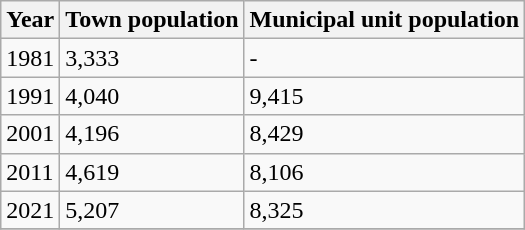<table class=wikitable>
<tr>
<th>Year</th>
<th>Town population</th>
<th>Municipal unit population</th>
</tr>
<tr>
<td>1981</td>
<td>3,333</td>
<td>-</td>
</tr>
<tr>
<td>1991</td>
<td>4,040</td>
<td>9,415</td>
</tr>
<tr>
<td>2001</td>
<td>4,196</td>
<td>8,429</td>
</tr>
<tr>
<td>2011</td>
<td>4,619</td>
<td>8,106</td>
</tr>
<tr>
<td>2021</td>
<td>5,207</td>
<td>8,325</td>
</tr>
<tr>
</tr>
</table>
